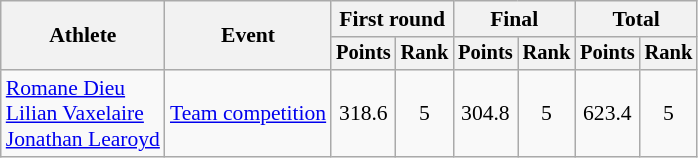<table class="wikitable" style="font-size:90%">
<tr>
<th rowspan=2>Athlete</th>
<th rowspan=2>Event</th>
<th colspan=2>First round</th>
<th colspan=2>Final</th>
<th colspan=2>Total</th>
</tr>
<tr style="font-size:95%">
<th>Points</th>
<th>Rank</th>
<th>Points</th>
<th>Rank</th>
<th>Points</th>
<th>Rank</th>
</tr>
<tr align=center>
<td align=left><a href='#'>Romane Dieu</a><br><a href='#'>Lilian Vaxelaire</a><br><a href='#'>Jonathan Learoyd</a></td>
<td align=left><a href='#'>Team competition</a></td>
<td>318.6</td>
<td>5</td>
<td>304.8</td>
<td>5</td>
<td>623.4</td>
<td>5</td>
</tr>
</table>
